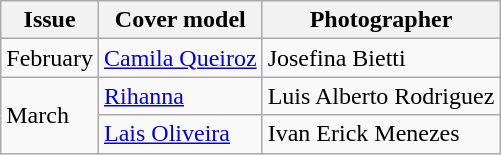<table class="sortable wikitable">
<tr>
<th>Issue</th>
<th>Cover model</th>
<th>Photographer</th>
</tr>
<tr>
<td>February</td>
<td><a href='#'>Camila Queiroz</a></td>
<td>Josefina Bietti</td>
</tr>
<tr>
<td rowspan="2">March</td>
<td><a href='#'>Rihanna</a></td>
<td>Luis Alberto Rodriguez</td>
</tr>
<tr>
<td><a href='#'>Lais Oliveira</a></td>
<td>Ivan Erick Menezes</td>
</tr>
</table>
